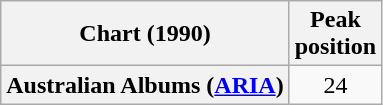<table class="wikitable plainrowheaders">
<tr>
<th scope="col">Chart (1990)</th>
<th scope="col">Peak<br>position</th>
</tr>
<tr>
<th scope="row">Australian Albums (<a href='#'>ARIA</a>)</th>
<td align="center">24</td>
</tr>
</table>
